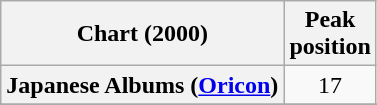<table class="wikitable sortable plainrowheaders">
<tr>
<th>Chart (2000)</th>
<th>Peak<br>position</th>
</tr>
<tr>
<th scope="row">Japanese Albums (<a href='#'>Oricon</a>)</th>
<td align="center">17</td>
</tr>
<tr>
</tr>
<tr>
</tr>
</table>
